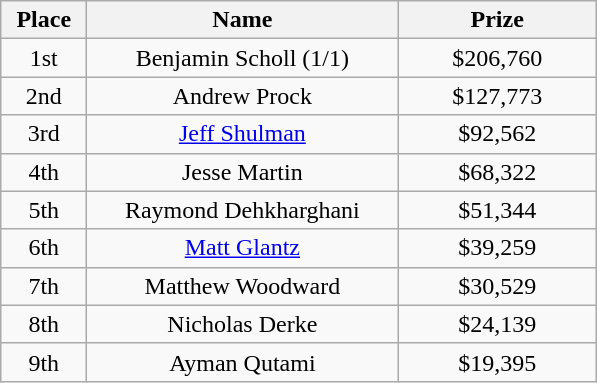<table class="wikitable">
<tr>
<th width="50">Place</th>
<th width="200">Name</th>
<th width="125">Prize</th>
</tr>
<tr>
<td align = "center">1st</td>
<td align = "center">Benjamin Scholl (1/1)</td>
<td align = "center">$206,760</td>
</tr>
<tr>
<td align = "center">2nd</td>
<td align = "center">Andrew Prock</td>
<td align = "center">$127,773</td>
</tr>
<tr>
<td align = "center">3rd</td>
<td align = "center"><a href='#'>Jeff Shulman</a></td>
<td align = "center">$92,562</td>
</tr>
<tr>
<td align = "center">4th</td>
<td align = "center">Jesse Martin</td>
<td align = "center">$68,322</td>
</tr>
<tr>
<td align = "center">5th</td>
<td align = "center">Raymond Dehkharghani</td>
<td align = "center">$51,344</td>
</tr>
<tr>
<td align = "center">6th</td>
<td align = "center"><a href='#'>Matt Glantz</a></td>
<td align = "center">$39,259</td>
</tr>
<tr>
<td align = "center">7th</td>
<td align = "center">Matthew Woodward</td>
<td align = "center">$30,529</td>
</tr>
<tr>
<td align = "center">8th</td>
<td align = "center">Nicholas Derke</td>
<td align = "center">$24,139</td>
</tr>
<tr>
<td align = "center">9th</td>
<td align = "center">Ayman Qutami</td>
<td align = "center">$19,395</td>
</tr>
</table>
